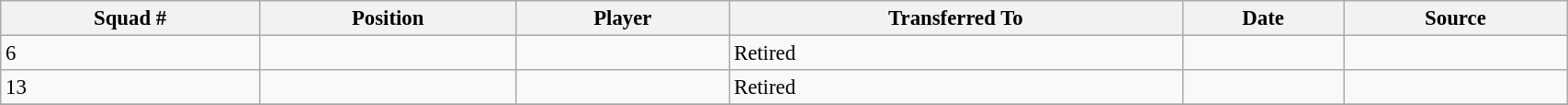<table class="wikitable sortable" style="width:90%; text-align:center; font-size:95%; text-align:left;">
<tr>
<th><strong>Squad #</strong></th>
<th><strong>Position</strong></th>
<th><strong>Player</strong></th>
<th><strong>Transferred To</strong></th>
<th><strong>Date</strong></th>
<th><strong>Source</strong></th>
</tr>
<tr>
<td>6</td>
<td></td>
<td></td>
<td>Retired</td>
<td></td>
<td></td>
</tr>
<tr>
<td>13</td>
<td></td>
<td></td>
<td>Retired</td>
<td></td>
<td></td>
</tr>
<tr>
</tr>
</table>
